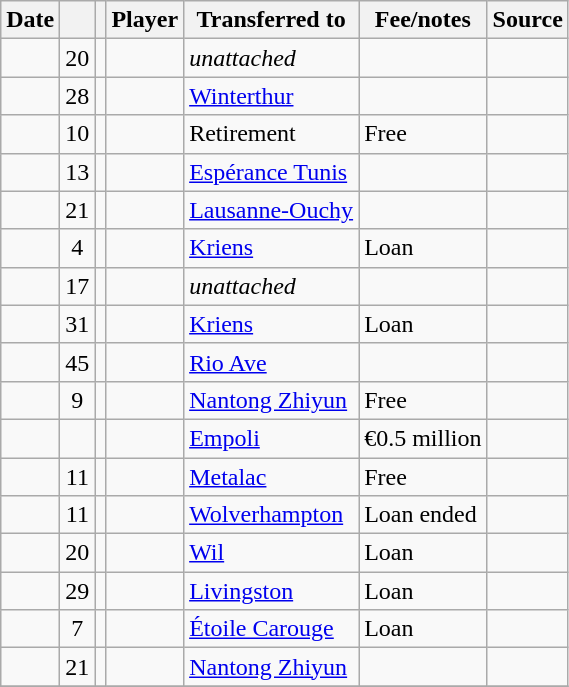<table class="wikitable plainrowheaders sortable">
<tr>
<th scope=col>Date</th>
<th></th>
<th></th>
<th scope=col>Player</th>
<th>Transferred to</th>
<th !scope=col>Fee/notes</th>
<th scope=col>Source</th>
</tr>
<tr>
<td></td>
<td align=center>20</td>
<td align=center></td>
<td></td>
<td><em>unattached</em></td>
<td></td>
<td></td>
</tr>
<tr>
<td></td>
<td align=center>28</td>
<td align=center></td>
<td></td>
<td> <a href='#'>Winterthur</a></td>
<td></td>
<td></td>
</tr>
<tr>
<td></td>
<td align=center>10</td>
<td align=center></td>
<td></td>
<td>Retirement</td>
<td>Free</td>
<td></td>
</tr>
<tr>
<td></td>
<td align=center>13</td>
<td align=center></td>
<td></td>
<td> <a href='#'>Espérance Tunis</a></td>
<td></td>
<td></td>
</tr>
<tr>
<td></td>
<td align=center>21</td>
<td align=center></td>
<td></td>
<td> <a href='#'>Lausanne-Ouchy</a></td>
<td></td>
<td></td>
</tr>
<tr>
<td></td>
<td align=center>4</td>
<td align=center></td>
<td></td>
<td> <a href='#'>Kriens</a></td>
<td>Loan</td>
<td></td>
</tr>
<tr>
<td></td>
<td align=center>17</td>
<td align=center></td>
<td></td>
<td><em>unattached</em></td>
<td></td>
<td></td>
</tr>
<tr>
<td></td>
<td align=center>31</td>
<td align=center></td>
<td></td>
<td> <a href='#'>Kriens</a></td>
<td>Loan</td>
<td></td>
</tr>
<tr>
<td></td>
<td align=center>45</td>
<td align=center></td>
<td></td>
<td> <a href='#'>Rio Ave</a></td>
<td></td>
<td></td>
</tr>
<tr>
<td></td>
<td align=center>9</td>
<td align=center></td>
<td></td>
<td> <a href='#'>Nantong Zhiyun</a></td>
<td>Free</td>
<td></td>
</tr>
<tr>
<td></td>
<td align=center></td>
<td align=center></td>
<td></td>
<td> <a href='#'>Empoli</a></td>
<td>€0.5 million</td>
<td></td>
</tr>
<tr>
<td></td>
<td align=center>11</td>
<td align=center></td>
<td></td>
<td> <a href='#'>Metalac</a></td>
<td>Free</td>
<td></td>
</tr>
<tr>
<td></td>
<td align=center>11</td>
<td align=center></td>
<td></td>
<td> <a href='#'>Wolverhampton</a></td>
<td>Loan ended</td>
<td></td>
</tr>
<tr>
<td></td>
<td align=center>20</td>
<td align=center></td>
<td></td>
<td> <a href='#'>Wil</a></td>
<td>Loan</td>
<td></td>
</tr>
<tr>
<td></td>
<td align=center>29</td>
<td align=center></td>
<td></td>
<td> <a href='#'>Livingston</a></td>
<td>Loan</td>
<td></td>
</tr>
<tr>
<td></td>
<td align=center>7</td>
<td align=center></td>
<td></td>
<td> <a href='#'>Étoile Carouge</a></td>
<td>Loan</td>
<td></td>
</tr>
<tr>
<td></td>
<td align=center>21</td>
<td align=center></td>
<td></td>
<td> <a href='#'>Nantong Zhiyun</a></td>
<td></td>
<td></td>
</tr>
<tr>
</tr>
</table>
